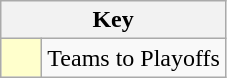<table class="wikitable" style="text-align: center;">
<tr>
<th colspan=2>Key</th>
</tr>
<tr>
<td style="background:#ffffcc; width:20px;"></td>
<td align=left>Teams to Playoffs</td>
</tr>
</table>
